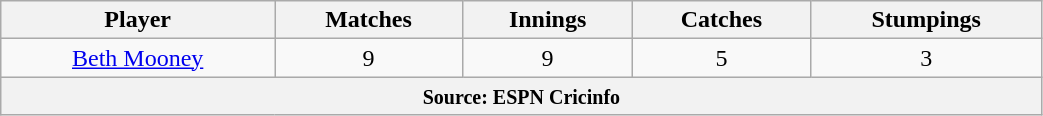<table class="wikitable" style="text-align:center; width:55%;">
<tr>
<th>Player</th>
<th>Matches</th>
<th>Innings</th>
<th>Catches</th>
<th>Stumpings</th>
</tr>
<tr>
<td><a href='#'>Beth Mooney</a></td>
<td>9</td>
<td>9</td>
<td>5</td>
<td>3</td>
</tr>
<tr>
<th colspan="5"><small>Source: ESPN Cricinfo </small></th>
</tr>
</table>
